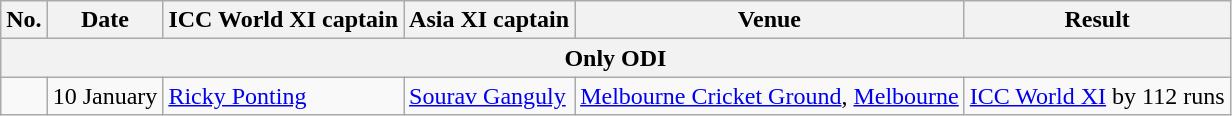<table class="wikitable">
<tr>
<th>No.</th>
<th>Date</th>
<th>ICC World XI captain</th>
<th>Asia XI captain</th>
<th>Venue</th>
<th>Result</th>
</tr>
<tr>
<th colspan="6">Only ODI</th>
</tr>
<tr>
<td></td>
<td>10 January</td>
<td><a href='#'>Ricky Ponting</a></td>
<td><a href='#'>Sourav Ganguly</a></td>
<td><a href='#'>Melbourne Cricket Ground</a>, <a href='#'>Melbourne</a></td>
<td><a href='#'>ICC World XI</a> by 112 runs</td>
</tr>
</table>
